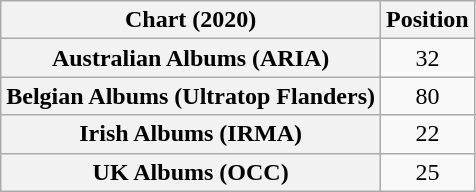<table class="wikitable sortable plainrowheaders" style="text-align:center">
<tr>
<th scope="col">Chart (2020)</th>
<th scope="col">Position</th>
</tr>
<tr>
<th scope="row">Australian Albums (ARIA)</th>
<td>32</td>
</tr>
<tr>
<th scope="row">Belgian Albums (Ultratop Flanders)</th>
<td>80</td>
</tr>
<tr>
<th scope="row">Irish Albums (IRMA)</th>
<td>22</td>
</tr>
<tr>
<th scope="row">UK Albums (OCC)</th>
<td>25</td>
</tr>
</table>
